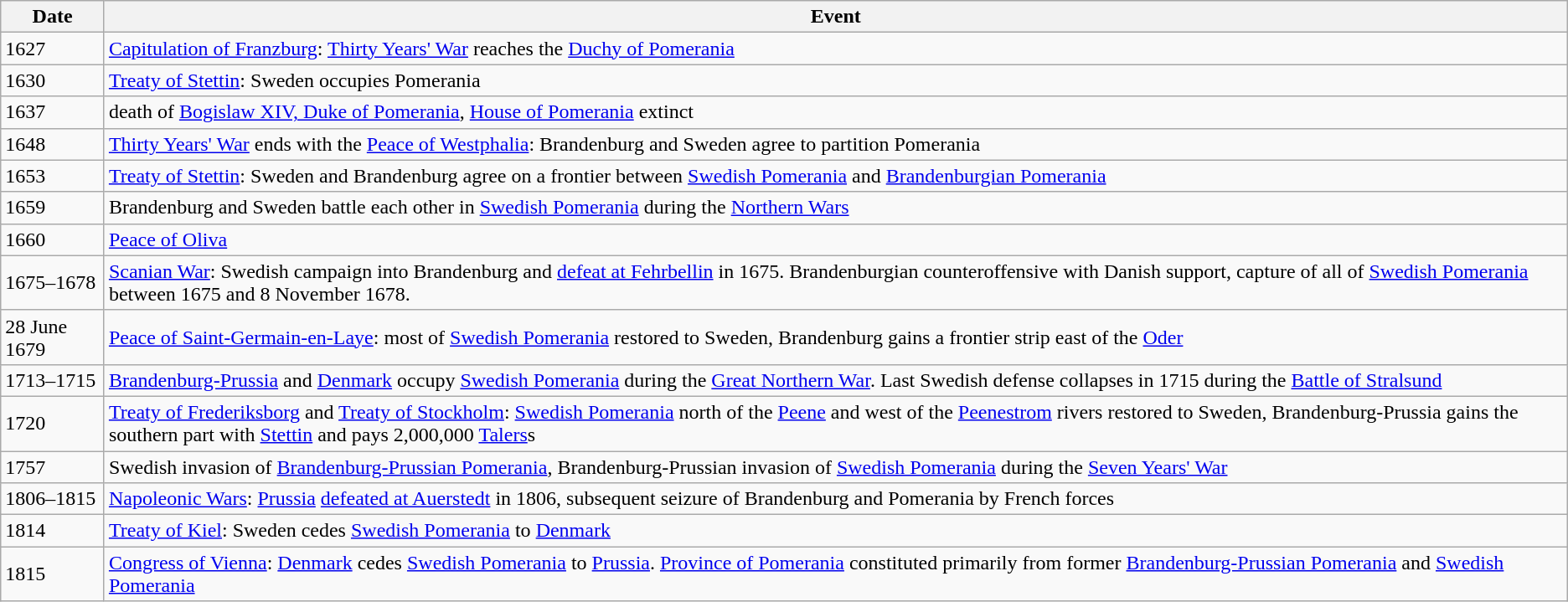<table class=wikitable>
<tr>
<th>Date</th>
<th>Event</th>
</tr>
<tr>
<td>1627</td>
<td><a href='#'>Capitulation of Franzburg</a>: <a href='#'>Thirty Years' War</a> reaches the <a href='#'>Duchy of Pomerania</a></td>
</tr>
<tr>
<td>1630</td>
<td><a href='#'>Treaty of Stettin</a>: Sweden occupies Pomerania</td>
</tr>
<tr>
<td>1637</td>
<td>death of <a href='#'>Bogislaw XIV, Duke of Pomerania</a>, <a href='#'>House of Pomerania</a> extinct</td>
</tr>
<tr>
<td>1648</td>
<td><a href='#'>Thirty Years' War</a> ends with the <a href='#'>Peace of Westphalia</a>: Brandenburg and Sweden agree to partition Pomerania</td>
</tr>
<tr>
<td>1653</td>
<td><a href='#'>Treaty of Stettin</a>: Sweden and Brandenburg agree on a frontier between <a href='#'>Swedish Pomerania</a> and <a href='#'>Brandenburgian Pomerania</a></td>
</tr>
<tr>
<td>1659</td>
<td>Brandenburg and Sweden battle each other in <a href='#'>Swedish Pomerania</a> during the <a href='#'>Northern Wars</a></td>
</tr>
<tr>
<td>1660</td>
<td><a href='#'>Peace of Oliva</a></td>
</tr>
<tr>
<td>1675–1678</td>
<td><a href='#'>Scanian War</a>: Swedish campaign into Brandenburg and <a href='#'>defeat at Fehrbellin</a> in 1675. Brandenburgian counteroffensive with Danish support, capture of all of <a href='#'>Swedish Pomerania</a> between 1675 and 8 November 1678.</td>
</tr>
<tr>
<td>28 June 1679</td>
<td><a href='#'>Peace of Saint-Germain-en-Laye</a>: most of <a href='#'>Swedish Pomerania</a> restored to Sweden, Brandenburg gains a frontier strip east of the <a href='#'>Oder</a></td>
</tr>
<tr>
<td>1713–1715</td>
<td><a href='#'>Brandenburg-Prussia</a> and <a href='#'>Denmark</a> occupy <a href='#'>Swedish Pomerania</a> during the <a href='#'>Great Northern War</a>. Last Swedish defense collapses in 1715 during the <a href='#'>Battle of Stralsund</a></td>
</tr>
<tr>
<td>1720</td>
<td><a href='#'>Treaty of Frederiksborg</a> and <a href='#'>Treaty of Stockholm</a>: <a href='#'>Swedish Pomerania</a> north of the <a href='#'>Peene</a> and west of the <a href='#'>Peenestrom</a> rivers restored to Sweden, Brandenburg-Prussia gains the southern part with <a href='#'>Stettin</a> and pays 2,000,000 <a href='#'>Talers</a>s</td>
</tr>
<tr>
<td>1757</td>
<td>Swedish invasion of <a href='#'>Brandenburg-Prussian Pomerania</a>, Brandenburg-Prussian invasion of <a href='#'>Swedish Pomerania</a> during the <a href='#'>Seven Years' War</a></td>
</tr>
<tr>
<td>1806–1815</td>
<td><a href='#'>Napoleonic Wars</a>: <a href='#'>Prussia</a> <a href='#'>defeated at Auerstedt</a> in 1806, subsequent seizure of Brandenburg and Pomerania by French forces</td>
</tr>
<tr>
<td>1814</td>
<td><a href='#'>Treaty of Kiel</a>: Sweden cedes <a href='#'>Swedish Pomerania</a> to <a href='#'>Denmark</a></td>
</tr>
<tr>
<td>1815</td>
<td><a href='#'>Congress of Vienna</a>: <a href='#'>Denmark</a> cedes <a href='#'>Swedish Pomerania</a> to <a href='#'>Prussia</a>. <a href='#'>Province of Pomerania</a> constituted primarily from former <a href='#'>Brandenburg-Prussian Pomerania</a> and <a href='#'>Swedish Pomerania</a></td>
</tr>
</table>
